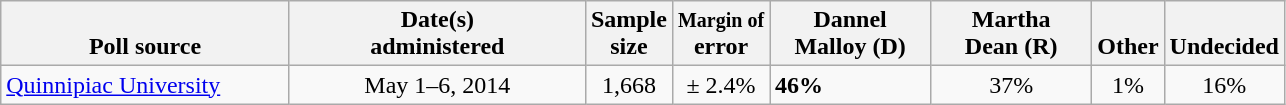<table class="wikitable">
<tr valign= bottom>
<th style="width:185px;">Poll source</th>
<th style="width:190px;">Date(s)<br>administered</th>
<th class=small>Sample<br>size</th>
<th><small>Margin of</small><br>error</th>
<th style="width:100px;">Dannel<br>Malloy (D)</th>
<th style="width:100px;">Martha<br>Dean (R)</th>
<th>Other</th>
<th>Undecided</th>
</tr>
<tr>
<td><a href='#'>Quinnipiac University</a></td>
<td align=center>May 1–6, 2014</td>
<td align=center>1,668</td>
<td align=center>± 2.4%</td>
<td><strong>46%</strong></td>
<td align=center>37%</td>
<td align=center>1%</td>
<td align=center>16%</td>
</tr>
</table>
